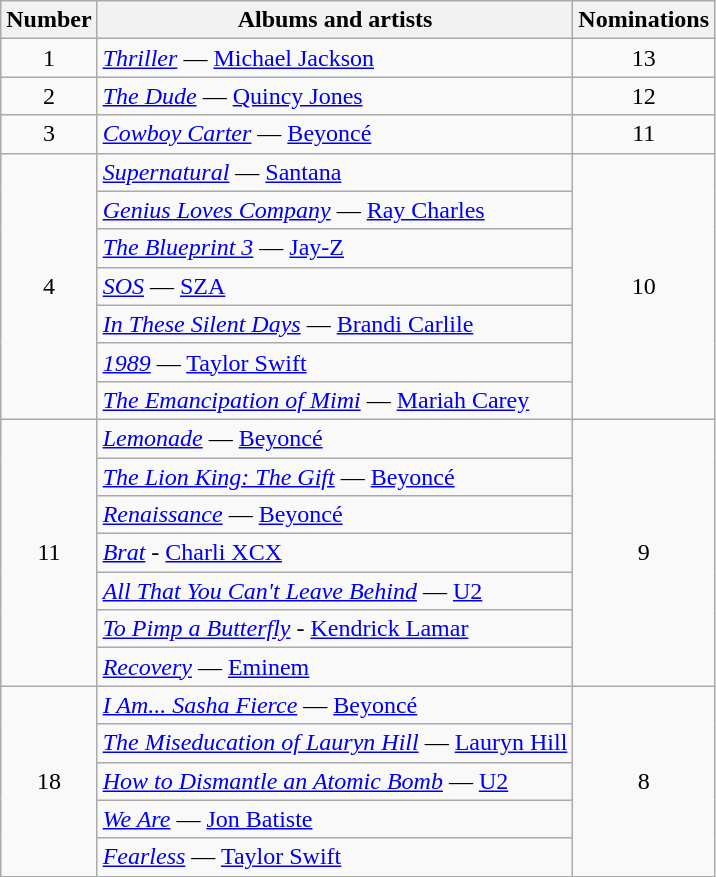<table class="wikitable" style="text-align: center; cellpadding: 2;">
<tr>
<th>Number</th>
<th>Albums and artists</th>
<th>Nominations</th>
</tr>
<tr>
<td>1</td>
<td style="text-align: left;"><em><a href='#'>Thriller</a></em> — <a href='#'>Michael Jackson</a></td>
<td>13</td>
</tr>
<tr>
<td>2</td>
<td style="text-align: left;"><em><a href='#'>The Dude</a></em> — <a href='#'>Quincy Jones</a></td>
<td>12</td>
</tr>
<tr>
<td>3</td>
<td style="text-align: left;"><em><a href='#'>Cowboy Carter</a></em> — <a href='#'>Beyoncé</a></td>
<td>11</td>
</tr>
<tr>
<td rowspan="7">4</td>
<td style="text-align: left;"><em><a href='#'>Supernatural</a></em> — <a href='#'>Santana</a></td>
<td rowspan="7">10</td>
</tr>
<tr>
<td style="text-align: left;"><em><a href='#'>Genius Loves Company</a></em> — <a href='#'>Ray Charles</a></td>
</tr>
<tr>
<td style="text-align: left;"><em><a href='#'>The Blueprint 3</a></em> — <a href='#'>Jay-Z</a></td>
</tr>
<tr>
<td style="text-align: left;"><em><a href='#'>SOS</a></em> — <a href='#'>SZA</a></td>
</tr>
<tr>
<td style="text-align: left;"><em><a href='#'>In These Silent Days</a></em> — <a href='#'>Brandi Carlile</a></td>
</tr>
<tr>
<td style="text-align: left;"><em><a href='#'>1989</a></em> — <a href='#'>Taylor Swift</a></td>
</tr>
<tr>
<td style="text-align: left;"><em><a href='#'>The Emancipation of Mimi</a></em> — <a href='#'>Mariah Carey</a></td>
</tr>
<tr>
<td rowspan="7">11</td>
<td style="text-align: left;"><em><a href='#'>Lemonade</a></em> — <a href='#'>Beyoncé</a></td>
<td rowspan="7">9</td>
</tr>
<tr>
<td style="text-align: left;"><em><a href='#'>The Lion King: The Gift</a></em> — <a href='#'>Beyoncé</a></td>
</tr>
<tr>
<td style="text-align: left;"><em><a href='#'>Renaissance</a></em> — <a href='#'>Beyoncé</a></td>
</tr>
<tr>
<td style="text-align: left;"><em><a href='#'>Brat</a></em> - <a href='#'>Charli XCX</a></td>
</tr>
<tr>
<td style="text-align: left;"><em><a href='#'>All That You Can't Leave Behind</a></em> — <a href='#'>U2</a></td>
</tr>
<tr>
<td style="text-align: left;"><em><a href='#'>To Pimp a Butterfly</a></em> - <a href='#'>Kendrick Lamar</a></td>
</tr>
<tr>
<td style="text-align: left;"><em><a href='#'>Recovery</a></em> — <a href='#'>Eminem</a></td>
</tr>
<tr>
<td rowspan="5">18</td>
<td style="text-align: left;"><em><a href='#'>I Am... Sasha Fierce</a></em> — <a href='#'>Beyoncé</a></td>
<td rowspan="5">8</td>
</tr>
<tr>
<td style="text-align: left;"><em><a href='#'>The Miseducation of Lauryn Hill</a></em> — <a href='#'>Lauryn Hill</a></td>
</tr>
<tr>
<td style="text-align: left;"><em><a href='#'>How to Dismantle an Atomic Bomb</a></em> — <a href='#'>U2</a></td>
</tr>
<tr>
<td style="text-align: left;"><em><a href='#'>We Are</a></em> — <a href='#'>Jon Batiste</a></td>
</tr>
<tr>
<td style="text-align: left;"><em><a href='#'>Fearless</a></em> — <a href='#'>Taylor Swift</a></td>
</tr>
</table>
